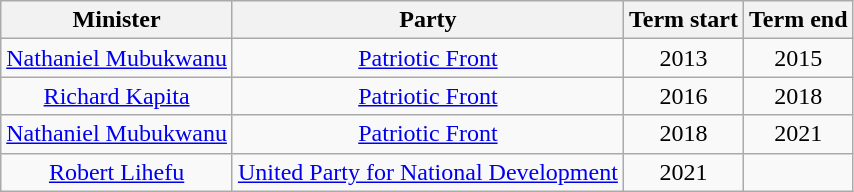<table class="wikitable sortable" style=text-align:center>
<tr>
<th>Minister</th>
<th>Party</th>
<th>Term start</th>
<th>Term end</th>
</tr>
<tr>
<td><a href='#'>Nathaniel Mubukwanu</a></td>
<td><a href='#'>Patriotic Front</a></td>
<td>2013</td>
<td>2015</td>
</tr>
<tr>
<td><a href='#'>Richard Kapita</a></td>
<td><a href='#'>Patriotic Front</a></td>
<td>2016</td>
<td>2018</td>
</tr>
<tr>
<td><a href='#'>Nathaniel Mubukwanu</a></td>
<td><a href='#'>Patriotic Front</a></td>
<td>2018</td>
<td>2021</td>
</tr>
<tr>
<td><a href='#'>Robert Lihefu</a></td>
<td><a href='#'>United Party for National Development</a></td>
<td>2021</td>
<td></td>
</tr>
</table>
